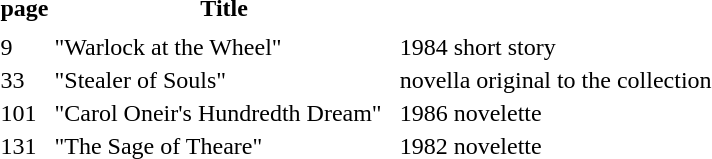<table>
<tr>
<th>page</th>
<th>Title</th>
</tr>
<tr>
<td></td>
<td colspan=2></td>
</tr>
<tr>
<td>9</td>
<td>"Warlock at the Wheel"</td>
<td>1984 short story</td>
</tr>
<tr>
<td>33</td>
<td>"Stealer of Souls"</td>
<td>novella original to the collection</td>
</tr>
<tr>
<td>101</td>
<td>"Carol Oneir's Hundredth Dream"  </td>
<td>1986 novelette</td>
</tr>
<tr>
<td>131</td>
<td>"The Sage of Theare"</td>
<td>1982 novelette</td>
</tr>
</table>
